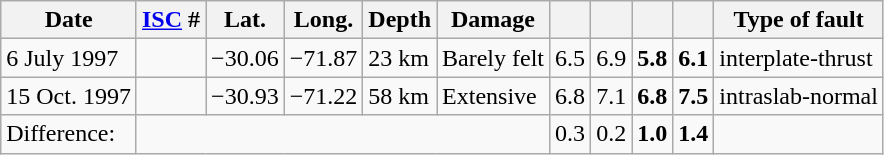<table class=wikitable>
<tr –>
<th>Date</th>
<th><a href='#'>ISC</a> #</th>
<th>Lat.</th>
<th>Long.</th>
<th>Depth</th>
<th>Damage</th>
<th></th>
<th></th>
<th></th>
<th></th>
<th>Type of fault</th>
</tr>
<tr –>
<td>6 July 1997</td>
<td></td>
<td>−30.06</td>
<td>−71.87</td>
<td>23 km</td>
<td>Barely felt</td>
<td>6.5</td>
<td>6.9</td>
<td><strong>5.8</strong></td>
<td><strong>6.1</strong></td>
<td>interplate-thrust</td>
</tr>
<tr –>
<td>15 Oct. 1997</td>
<td></td>
<td>−30.93</td>
<td>−71.22</td>
<td>58 km</td>
<td>Extensive</td>
<td>6.8</td>
<td>7.1</td>
<td><strong>6.8</strong></td>
<td><strong>7.5</strong></td>
<td>intraslab-normal</td>
</tr>
<tr –>
<td>Difference:</td>
<td colspan="5"></td>
<td>0.3</td>
<td>0.2</td>
<td><strong>1.0</strong></td>
<td><strong>1.4</strong></td>
</tr>
</table>
